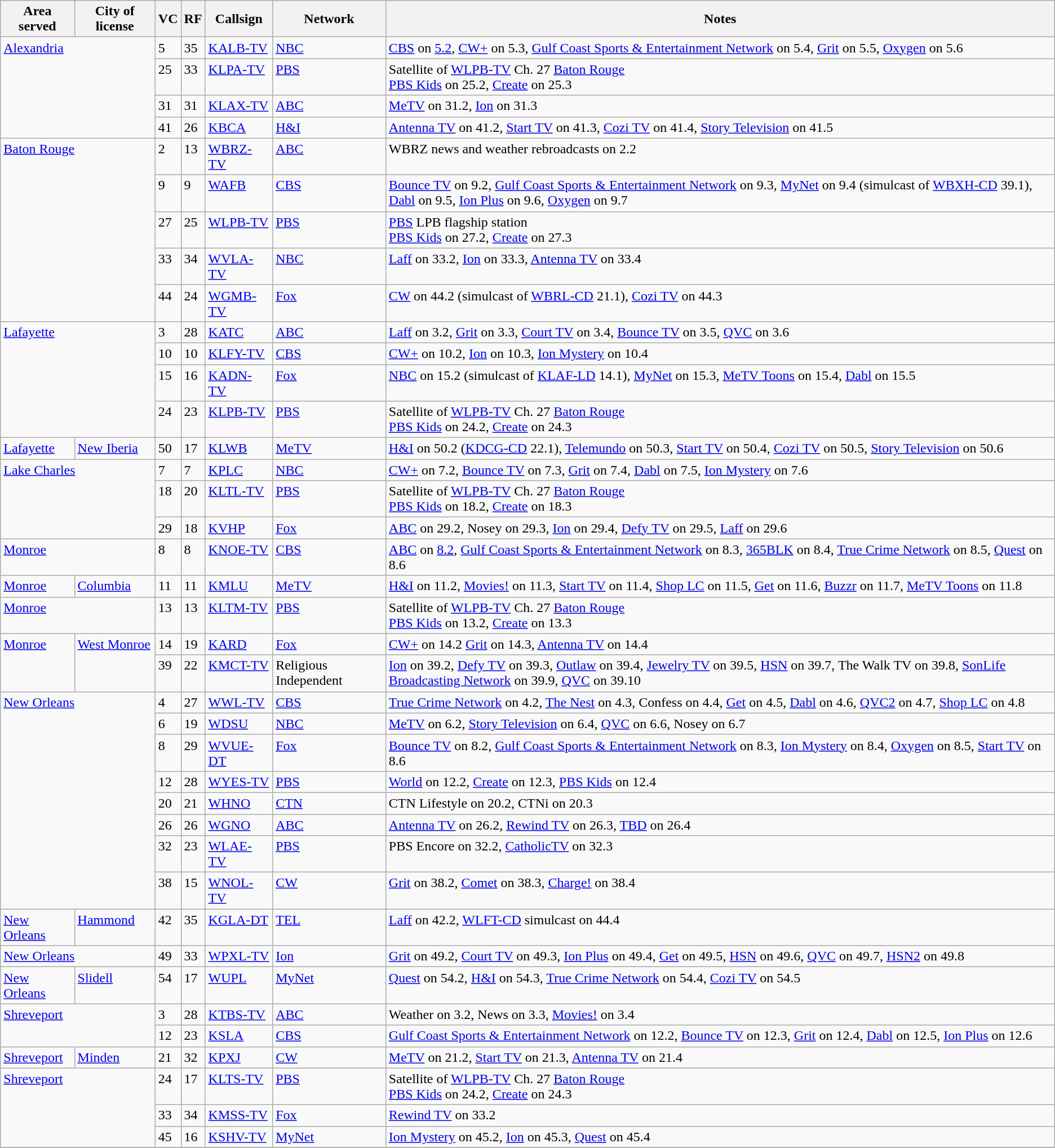<table class="sortable wikitable" style="margin: 1em 1em 1em 0; background: #f9f9f9;">
<tr>
<th>Area served</th>
<th>City of license</th>
<th>VC</th>
<th>RF</th>
<th>Callsign</th>
<th>Network</th>
<th class="unsortable">Notes</th>
</tr>
<tr style="vertical-align: top; text-align: left;">
<td colspan="2" rowspan="4"><a href='#'>Alexandria</a></td>
<td>5</td>
<td>35</td>
<td><a href='#'>KALB-TV</a></td>
<td><a href='#'>NBC</a></td>
<td><a href='#'>CBS</a> on <a href='#'>5.2</a>, <a href='#'>CW+</a> on 5.3, <a href='#'>Gulf Coast Sports & Entertainment Network</a> on 5.4, <a href='#'>Grit</a> on 5.5, <a href='#'>Oxygen</a> on 5.6</td>
</tr>
<tr style="vertical-align: top; text-align: left;">
<td>25</td>
<td>33</td>
<td><a href='#'>KLPA-TV</a></td>
<td><a href='#'>PBS</a></td>
<td>Satellite of <a href='#'>WLPB-TV</a> Ch. 27 <a href='#'>Baton Rouge</a><br><a href='#'>PBS Kids</a> on 25.2, <a href='#'>Create</a> on 25.3</td>
</tr>
<tr style="vertical-align: top; text-align: left;">
<td>31</td>
<td>31</td>
<td><a href='#'>KLAX-TV</a></td>
<td><a href='#'>ABC</a></td>
<td><a href='#'>MeTV</a> on 31.2, <a href='#'>Ion</a> on 31.3</td>
</tr>
<tr style="vertical-align: top; text-align: left;">
<td>41</td>
<td>26</td>
<td><a href='#'>KBCA</a></td>
<td><a href='#'>H&I</a></td>
<td><a href='#'>Antenna TV</a> on 41.2, <a href='#'>Start TV</a> on 41.3, <a href='#'>Cozi TV</a> on 41.4, <a href='#'>Story Television</a> on 41.5</td>
</tr>
<tr style="vertical-align: top; text-align: left;">
<td colspan="2" rowspan="5"><a href='#'>Baton Rouge</a></td>
<td>2</td>
<td>13</td>
<td><a href='#'>WBRZ-TV</a></td>
<td><a href='#'>ABC</a></td>
<td>WBRZ news and weather rebroadcasts on 2.2</td>
</tr>
<tr style="vertical-align: top; text-align: left;">
<td>9</td>
<td>9</td>
<td><a href='#'>WAFB</a></td>
<td><a href='#'>CBS</a></td>
<td><a href='#'>Bounce TV</a> on 9.2, <a href='#'>Gulf Coast Sports & Entertainment Network</a> on 9.3, <a href='#'>MyNet</a> on 9.4 (simulcast of <a href='#'>WBXH-CD</a> 39.1), <a href='#'>Dabl</a> on 9.5, <a href='#'>Ion Plus</a> on 9.6, <a href='#'>Oxygen</a> on 9.7</td>
</tr>
<tr style="vertical-align: top; text-align: left;">
<td>27</td>
<td>25</td>
<td><a href='#'>WLPB-TV</a></td>
<td><a href='#'>PBS</a></td>
<td><a href='#'>PBS</a> LPB flagship station<br><a href='#'>PBS Kids</a> on 27.2, <a href='#'>Create</a> on 27.3</td>
</tr>
<tr style="vertical-align: top; text-align: left;">
<td>33</td>
<td>34</td>
<td><a href='#'>WVLA-TV</a></td>
<td><a href='#'>NBC</a></td>
<td><a href='#'>Laff</a> on 33.2, <a href='#'>Ion</a> on 33.3, <a href='#'>Antenna TV</a> on 33.4</td>
</tr>
<tr style="vertical-align: top; text-align: left;">
<td>44</td>
<td>24</td>
<td><a href='#'>WGMB-TV</a></td>
<td><a href='#'>Fox</a></td>
<td><a href='#'>CW</a> on 44.2 (simulcast of <a href='#'>WBRL-CD</a> 21.1), <a href='#'>Cozi TV</a> on 44.3</td>
</tr>
<tr style="vertical-align: top; text-align: left;">
<td colspan="2" rowspan="4"><a href='#'>Lafayette</a></td>
<td>3</td>
<td>28</td>
<td><a href='#'>KATC</a></td>
<td><a href='#'>ABC</a></td>
<td><a href='#'>Laff</a> on 3.2, <a href='#'>Grit</a> on 3.3, <a href='#'>Court TV</a> on 3.4, <a href='#'>Bounce TV</a> on 3.5, <a href='#'>QVC</a> on 3.6</td>
</tr>
<tr style="vertical-align: top; text-align: left;">
<td>10</td>
<td>10</td>
<td><a href='#'>KLFY-TV</a></td>
<td><a href='#'>CBS</a></td>
<td><a href='#'>CW+</a> on 10.2, <a href='#'>Ion</a> on 10.3, <a href='#'>Ion Mystery</a> on 10.4</td>
</tr>
<tr style="vertical-align: top; text-align: left;">
<td>15</td>
<td>16</td>
<td><a href='#'>KADN-TV</a></td>
<td><a href='#'>Fox</a></td>
<td><a href='#'>NBC</a> on 15.2 (simulcast of <a href='#'>KLAF-LD</a> 14.1), <a href='#'>MyNet</a> on 15.3, <a href='#'>MeTV Toons</a> on 15.4, <a href='#'>Dabl</a> on 15.5</td>
</tr>
<tr style="vertical-align: top; text-align: left;">
<td>24</td>
<td>23</td>
<td><a href='#'>KLPB-TV</a></td>
<td><a href='#'>PBS</a></td>
<td>Satellite of <a href='#'>WLPB-TV</a> Ch. 27 <a href='#'>Baton Rouge</a><br><a href='#'>PBS Kids</a> on 24.2, <a href='#'>Create</a> on 24.3</td>
</tr>
<tr style='vertical-align: top' text-align: left:">
<td><a href='#'>Lafayette</a></td>
<td><a href='#'>New Iberia</a></td>
<td>50</td>
<td>17</td>
<td><a href='#'>KLWB</a></td>
<td><a href='#'>MeTV</a></td>
<td><a href='#'>H&I</a> on 50.2 (<a href='#'>KDCG-CD</a> 22.1), <a href='#'>Telemundo</a> on 50.3, <a href='#'>Start TV</a> on 50.4, <a href='#'>Cozi TV</a> on 50.5, <a href='#'>Story Television</a> on 50.6</td>
</tr>
<tr style="vertical-align: top; text-align: left;">
<td colspan="2" rowspan="3"><a href='#'>Lake Charles</a></td>
<td>7</td>
<td>7</td>
<td><a href='#'>KPLC</a></td>
<td><a href='#'>NBC</a></td>
<td><a href='#'>CW+</a> on 7.2, <a href='#'>Bounce TV</a> on 7.3, <a href='#'>Grit</a> on 7.4, <a href='#'>Dabl</a> on 7.5, <a href='#'>Ion Mystery</a> on 7.6</td>
</tr>
<tr style="vertical-align: top; text-align: left;">
<td>18</td>
<td>20</td>
<td><a href='#'>KLTL-TV</a></td>
<td><a href='#'>PBS</a></td>
<td>Satellite of <a href='#'>WLPB-TV</a> Ch. 27 <a href='#'>Baton Rouge</a><br><a href='#'>PBS Kids</a> on 18.2, <a href='#'>Create</a> on 18.3</td>
</tr>
<tr style="vertical-align: top; text-align: left;">
<td>29</td>
<td>18</td>
<td><a href='#'>KVHP</a></td>
<td><a href='#'>Fox</a></td>
<td><a href='#'>ABC</a> on 29.2, Nosey on 29.3, <a href='#'>Ion</a> on 29.4, <a href='#'>Defy TV</a> on 29.5, <a href='#'>Laff</a> on 29.6</td>
</tr>
<tr style="vertical-align: top; text-align: left;">
<td colspan="2" rowspan="1"><a href='#'>Monroe</a></td>
<td>8</td>
<td>8</td>
<td><a href='#'>KNOE-TV</a></td>
<td><a href='#'>CBS</a></td>
<td><a href='#'>ABC</a> on <a href='#'>8.2</a>, <a href='#'>Gulf Coast Sports & Entertainment Network</a> on 8.3, <a href='#'>365BLK</a> on 8.4, <a href='#'>True Crime Network</a> on 8.5, <a href='#'>Quest</a> on 8.6</td>
</tr>
<tr style="vertical-align: top; text-align: left;">
<td><a href='#'>Monroe</a></td>
<td><a href='#'>Columbia</a></td>
<td>11</td>
<td>11</td>
<td><a href='#'>KMLU</a></td>
<td><a href='#'>MeTV</a></td>
<td><a href='#'>H&I</a> on 11.2, <a href='#'>Movies!</a> on 11.3, <a href='#'>Start TV</a> on 11.4, <a href='#'>Shop LC</a> on 11.5, <a href='#'>Get</a> on 11.6, <a href='#'>Buzzr</a> on 11.7, <a href='#'>MeTV Toons</a> on 11.8</td>
</tr>
<tr style="vertical-align: top; text-align: left;">
<td colspan="2" rowspan="1"><a href='#'>Monroe</a></td>
<td>13</td>
<td>13</td>
<td><a href='#'>KLTM-TV</a></td>
<td><a href='#'>PBS</a></td>
<td>Satellite of <a href='#'>WLPB-TV</a> Ch. 27 <a href='#'>Baton Rouge</a><br><a href='#'>PBS Kids</a> on 13.2, <a href='#'>Create</a> on 13.3</td>
</tr>
<tr style="vertical-align: top; text-align: left;">
<td rowspan="2"><a href='#'>Monroe</a></td>
<td rowspan="2"><a href='#'>West Monroe</a></td>
<td>14</td>
<td>19</td>
<td><a href='#'>KARD</a></td>
<td><a href='#'>Fox</a></td>
<td><a href='#'>CW+</a> on 14.2 <a href='#'>Grit</a> on 14.3, <a href='#'>Antenna TV</a> on 14.4</td>
</tr>
<tr style="vertical-align: top; text-align: left;">
<td>39</td>
<td>22</td>
<td><a href='#'>KMCT-TV</a></td>
<td>Religious Independent</td>
<td><a href='#'>Ion</a> on 39.2, <a href='#'>Defy TV</a> on 39.3, <a href='#'>Outlaw</a> on 39.4, <a href='#'>Jewelry TV</a> on 39.5, <a href='#'>HSN</a> on 39.7, The Walk TV on 39.8, <a href='#'>SonLife Broadcasting Network</a> on 39.9, <a href='#'>QVC</a> on 39.10</td>
</tr>
<tr style="vertical-align: top; text-align: left;">
<td colspan="2" rowspan="8"><a href='#'>New Orleans</a></td>
<td>4</td>
<td>27</td>
<td><a href='#'>WWL-TV</a></td>
<td><a href='#'>CBS</a></td>
<td><a href='#'>True Crime Network</a> on 4.2, <a href='#'>The Nest</a> on 4.3, Confess on 4.4, <a href='#'>Get</a> on 4.5, <a href='#'>Dabl</a> on 4.6, <a href='#'>QVC2</a> on 4.7, <a href='#'>Shop LC</a> on 4.8</td>
</tr>
<tr style="vertical-align: top; text-align: left;">
<td>6</td>
<td>19</td>
<td><a href='#'>WDSU</a></td>
<td><a href='#'>NBC</a></td>
<td><a href='#'>MeTV</a> on 6.2, <a href='#'>Story Television</a> on 6.4, <a href='#'>QVC</a> on 6.6, Nosey on 6.7</td>
</tr>
<tr style="vertical-align: top; text-align: left;">
<td>8</td>
<td>29</td>
<td><a href='#'>WVUE-DT</a></td>
<td><a href='#'>Fox</a></td>
<td><a href='#'>Bounce TV</a> on 8.2, <a href='#'>Gulf Coast Sports & Entertainment Network</a> on 8.3, <a href='#'>Ion Mystery</a> on 8.4, <a href='#'>Oxygen</a> on 8.5, <a href='#'>Start TV</a> on 8.6</td>
</tr>
<tr style="vertical-align: top; text-align: left;">
<td>12</td>
<td>28</td>
<td><a href='#'>WYES-TV</a></td>
<td><a href='#'>PBS</a></td>
<td><a href='#'>World</a> on 12.2, <a href='#'>Create</a> on 12.3, <a href='#'>PBS Kids</a> on 12.4</td>
</tr>
<tr style="vertical-align: top; text-align: left;">
<td>20</td>
<td>21</td>
<td><a href='#'>WHNO</a></td>
<td><a href='#'>CTN</a></td>
<td>CTN Lifestyle on 20.2, CTNi on 20.3</td>
</tr>
<tr style="vertical-align: top; text-align: left;">
<td>26</td>
<td>26</td>
<td><a href='#'>WGNO</a></td>
<td><a href='#'>ABC</a></td>
<td><a href='#'>Antenna TV</a> on 26.2, <a href='#'>Rewind TV</a> on 26.3, <a href='#'>TBD</a> on 26.4</td>
</tr>
<tr style="vertical-align: top; text-align: left;">
<td>32</td>
<td>23</td>
<td><a href='#'>WLAE-TV</a></td>
<td><a href='#'>PBS</a></td>
<td>PBS Encore on 32.2, <a href='#'>CatholicTV</a> on 32.3</td>
</tr>
<tr style="vertical-align: top; text-align: left;">
<td>38</td>
<td>15</td>
<td><a href='#'>WNOL-TV</a></td>
<td><a href='#'>CW</a></td>
<td><a href='#'>Grit</a> on 38.2, <a href='#'>Comet</a> on 38.3, <a href='#'>Charge!</a> on 38.4</td>
</tr>
<tr style="vertical-align: top; text-align: left;">
<td><a href='#'>New Orleans</a></td>
<td><a href='#'>Hammond</a></td>
<td>42</td>
<td>35</td>
<td><a href='#'>KGLA-DT</a></td>
<td><a href='#'>TEL</a></td>
<td><a href='#'>Laff</a> on 42.2, <a href='#'>WLFT-CD</a> simulcast on 44.4</td>
</tr>
<tr style="vertical-align: top; text-align: left;">
<td colspan="2" rowspan="1"><a href='#'>New Orleans</a></td>
<td>49</td>
<td>33</td>
<td><a href='#'>WPXL-TV</a></td>
<td><a href='#'>Ion</a></td>
<td><a href='#'>Grit</a> on 49.2, <a href='#'>Court TV</a> on 49.3, <a href='#'>Ion Plus</a> on 49.4, <a href='#'>Get</a> on 49.5, <a href='#'>HSN</a> on 49.6, <a href='#'>QVC</a> on 49.7, <a href='#'>HSN2</a> on 49.8</td>
</tr>
<tr style="vertical-align: top; text-align: left;">
<td><a href='#'>New Orleans</a></td>
<td><a href='#'>Slidell</a></td>
<td>54</td>
<td>17</td>
<td><a href='#'>WUPL</a></td>
<td><a href='#'>MyNet</a></td>
<td><a href='#'>Quest</a> on 54.2, <a href='#'>H&I</a> on 54.3, <a href='#'>True Crime Network</a> on 54.4, <a href='#'>Cozi TV</a> on 54.5</td>
</tr>
<tr style="vertical-align: top; text-align: left;">
<td colspan="2" rowspan="2"><a href='#'>Shreveport</a></td>
<td>3</td>
<td>28</td>
<td><a href='#'>KTBS-TV</a></td>
<td><a href='#'>ABC</a></td>
<td>Weather on 3.2, News on 3.3, <a href='#'>Movies!</a> on 3.4</td>
</tr>
<tr style="vertical-align: top; text-align: left;">
<td>12</td>
<td>23</td>
<td><a href='#'>KSLA</a></td>
<td><a href='#'>CBS</a></td>
<td><a href='#'>Gulf Coast Sports & Entertainment Network</a> on 12.2, <a href='#'>Bounce TV</a> on 12.3, <a href='#'>Grit</a> on 12.4, <a href='#'>Dabl</a> on 12.5, <a href='#'>Ion Plus</a> on 12.6</td>
</tr>
<tr style="vertical-align: top; text-align: left;">
<td><a href='#'>Shreveport</a></td>
<td><a href='#'>Minden</a></td>
<td>21</td>
<td>32</td>
<td><a href='#'>KPXJ</a></td>
<td><a href='#'>CW</a></td>
<td><a href='#'>MeTV</a> on 21.2, <a href='#'>Start TV</a> on 21.3, <a href='#'>Antenna TV</a> on 21.4</td>
</tr>
<tr style="vertical-align: top; text-align: left;">
<td colspan="2" rowspan="3"><a href='#'>Shreveport</a></td>
<td>24</td>
<td>17</td>
<td><a href='#'>KLTS-TV</a></td>
<td><a href='#'>PBS</a></td>
<td>Satellite of <a href='#'>WLPB-TV</a> Ch. 27 <a href='#'>Baton Rouge</a><br><a href='#'>PBS Kids</a> on 24.2, <a href='#'>Create</a> on 24.3</td>
</tr>
<tr style="vertical-align: top; text-align: left;">
<td>33</td>
<td>34</td>
<td><a href='#'>KMSS-TV</a></td>
<td><a href='#'>Fox</a></td>
<td><a href='#'>Rewind TV</a> on 33.2</td>
</tr>
<tr style="vertical-align: top; text-align: left;">
<td>45</td>
<td>16</td>
<td><a href='#'>KSHV-TV</a></td>
<td><a href='#'>MyNet</a></td>
<td><a href='#'>Ion Mystery</a> on 45.2, <a href='#'>Ion</a> on 45.3, <a href='#'>Quest</a> on 45.4</td>
</tr>
<tr style="vertical-align: top; text-align: left;">
</tr>
</table>
